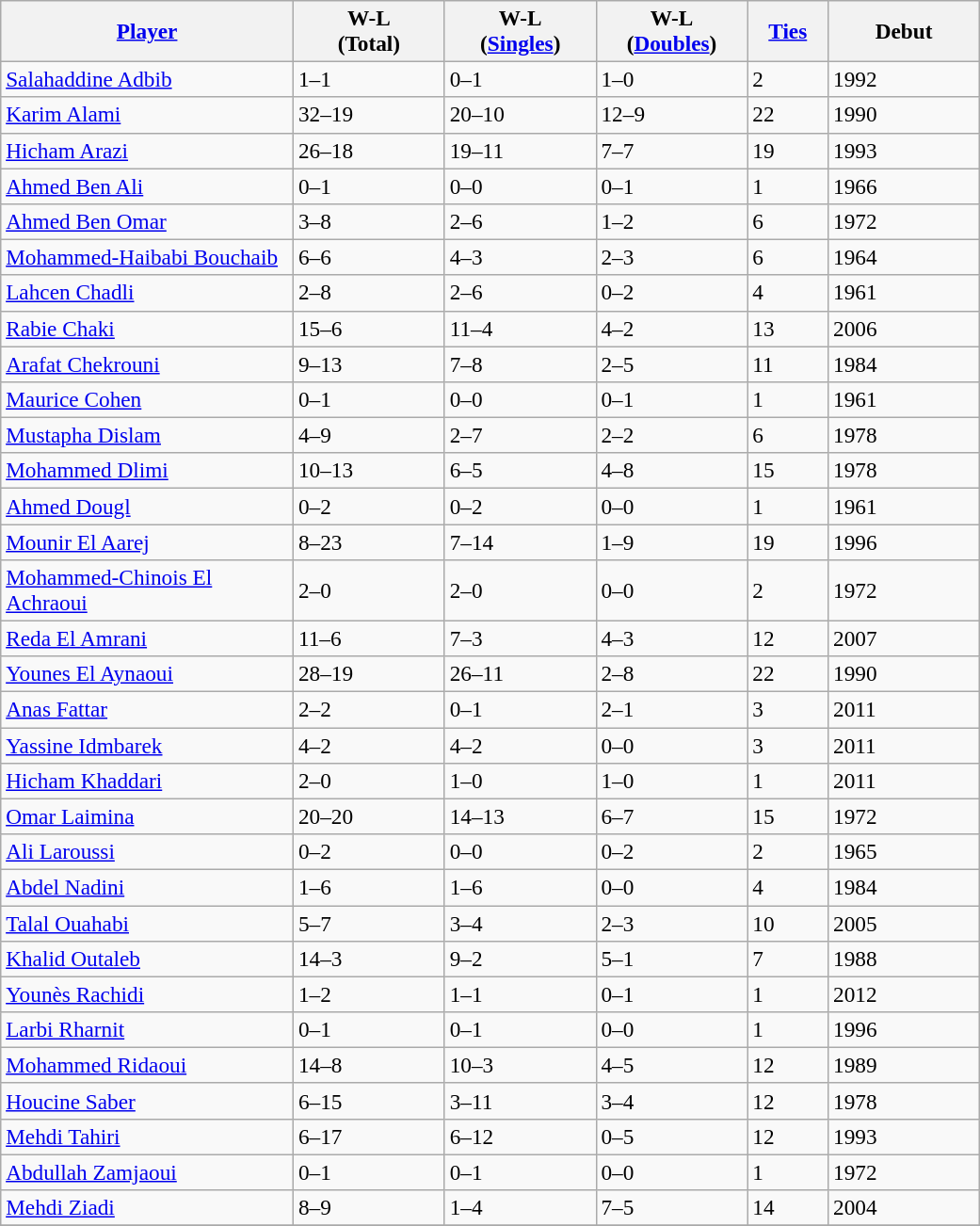<table class="wikitable sortable" style=font-size:97%>
<tr>
<th width=200><a href='#'>Player</a></th>
<th width=100>W-L<br>(Total)</th>
<th width=100>W-L<br>(<a href='#'>Singles</a>)</th>
<th width=100>W-L<br>(<a href='#'>Doubles</a>)</th>
<th width=50><a href='#'>Ties</a></th>
<th width=100>Debut</th>
</tr>
<tr>
<td><a href='#'>Salahaddine Adbib</a></td>
<td>1–1</td>
<td>0–1</td>
<td>1–0</td>
<td>2</td>
<td>1992</td>
</tr>
<tr>
<td><a href='#'>Karim Alami</a></td>
<td>32–19</td>
<td>20–10</td>
<td>12–9</td>
<td>22</td>
<td>1990</td>
</tr>
<tr>
<td><a href='#'>Hicham Arazi</a></td>
<td>26–18</td>
<td>19–11</td>
<td>7–7</td>
<td>19</td>
<td>1993</td>
</tr>
<tr>
<td><a href='#'>Ahmed Ben Ali</a></td>
<td>0–1</td>
<td>0–0</td>
<td>0–1</td>
<td>1</td>
<td>1966</td>
</tr>
<tr>
<td><a href='#'>Ahmed Ben Omar</a></td>
<td>3–8</td>
<td>2–6</td>
<td>1–2</td>
<td>6</td>
<td>1972</td>
</tr>
<tr>
<td><a href='#'>Mohammed-Haibabi Bouchaib</a></td>
<td>6–6</td>
<td>4–3</td>
<td>2–3</td>
<td>6</td>
<td>1964</td>
</tr>
<tr>
<td><a href='#'>Lahcen Chadli</a></td>
<td>2–8</td>
<td>2–6</td>
<td>0–2</td>
<td>4</td>
<td>1961</td>
</tr>
<tr>
<td><a href='#'>Rabie Chaki</a></td>
<td>15–6</td>
<td>11–4</td>
<td>4–2</td>
<td>13</td>
<td>2006</td>
</tr>
<tr>
<td><a href='#'>Arafat Chekrouni</a></td>
<td>9–13</td>
<td>7–8</td>
<td>2–5</td>
<td>11</td>
<td>1984</td>
</tr>
<tr>
<td><a href='#'>Maurice Cohen</a></td>
<td>0–1</td>
<td>0–0</td>
<td>0–1</td>
<td>1</td>
<td>1961</td>
</tr>
<tr>
<td><a href='#'>Mustapha Dislam</a></td>
<td>4–9</td>
<td>2–7</td>
<td>2–2</td>
<td>6</td>
<td>1978</td>
</tr>
<tr>
<td><a href='#'>Mohammed Dlimi</a></td>
<td>10–13</td>
<td>6–5</td>
<td>4–8</td>
<td>15</td>
<td>1978</td>
</tr>
<tr>
<td><a href='#'>Ahmed Dougl</a></td>
<td>0–2</td>
<td>0–2</td>
<td>0–0</td>
<td>1</td>
<td>1961</td>
</tr>
<tr>
<td><a href='#'>Mounir El Aarej</a></td>
<td>8–23</td>
<td>7–14</td>
<td>1–9</td>
<td>19</td>
<td>1996</td>
</tr>
<tr>
<td><a href='#'>Mohammed-Chinois El Achraoui</a></td>
<td>2–0</td>
<td>2–0</td>
<td>0–0</td>
<td>2</td>
<td>1972</td>
</tr>
<tr>
<td><a href='#'>Reda El Amrani</a></td>
<td>11–6</td>
<td>7–3</td>
<td>4–3</td>
<td>12</td>
<td>2007</td>
</tr>
<tr>
<td><a href='#'>Younes El Aynaoui</a></td>
<td>28–19</td>
<td>26–11</td>
<td>2–8</td>
<td>22</td>
<td>1990</td>
</tr>
<tr>
<td><a href='#'>Anas Fattar</a></td>
<td>2–2</td>
<td>0–1</td>
<td>2–1</td>
<td>3</td>
<td>2011</td>
</tr>
<tr>
<td><a href='#'>Yassine Idmbarek</a></td>
<td>4–2</td>
<td>4–2</td>
<td>0–0</td>
<td>3</td>
<td>2011</td>
</tr>
<tr>
<td><a href='#'>Hicham Khaddari</a></td>
<td>2–0</td>
<td>1–0</td>
<td>1–0</td>
<td>1</td>
<td>2011</td>
</tr>
<tr>
<td><a href='#'>Omar Laimina</a></td>
<td>20–20</td>
<td>14–13</td>
<td>6–7</td>
<td>15</td>
<td>1972</td>
</tr>
<tr>
<td><a href='#'>Ali Laroussi</a></td>
<td>0–2</td>
<td>0–0</td>
<td>0–2</td>
<td>2</td>
<td>1965</td>
</tr>
<tr>
<td><a href='#'>Abdel Nadini</a></td>
<td>1–6</td>
<td>1–6</td>
<td>0–0</td>
<td>4</td>
<td>1984</td>
</tr>
<tr>
<td><a href='#'>Talal Ouahabi</a></td>
<td>5–7</td>
<td>3–4</td>
<td>2–3</td>
<td>10</td>
<td>2005</td>
</tr>
<tr>
<td><a href='#'>Khalid Outaleb</a></td>
<td>14–3</td>
<td>9–2</td>
<td>5–1</td>
<td>7</td>
<td>1988</td>
</tr>
<tr>
<td><a href='#'>Younès Rachidi</a></td>
<td>1–2</td>
<td>1–1</td>
<td>0–1</td>
<td>1</td>
<td>2012</td>
</tr>
<tr>
<td><a href='#'>Larbi Rharnit</a></td>
<td>0–1</td>
<td>0–1</td>
<td>0–0</td>
<td>1</td>
<td>1996</td>
</tr>
<tr>
<td><a href='#'>Mohammed Ridaoui</a></td>
<td>14–8</td>
<td>10–3</td>
<td>4–5</td>
<td>12</td>
<td>1989</td>
</tr>
<tr>
<td><a href='#'>Houcine Saber</a></td>
<td>6–15</td>
<td>3–11</td>
<td>3–4</td>
<td>12</td>
<td>1978</td>
</tr>
<tr>
<td><a href='#'>Mehdi Tahiri</a></td>
<td>6–17</td>
<td>6–12</td>
<td>0–5</td>
<td>12</td>
<td>1993</td>
</tr>
<tr>
<td><a href='#'>Abdullah Zamjaoui</a></td>
<td>0–1</td>
<td>0–1</td>
<td>0–0</td>
<td>1</td>
<td>1972</td>
</tr>
<tr>
<td><a href='#'>Mehdi Ziadi</a></td>
<td>8–9</td>
<td>1–4</td>
<td>7–5</td>
<td>14</td>
<td>2004</td>
</tr>
<tr>
</tr>
</table>
